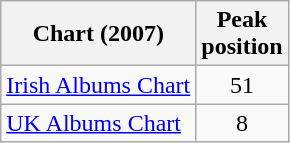<table class="wikitable sortable" style="text-align:center;" border="1">
<tr>
<th scope="col">Chart (2007)</th>
<th scope="col">Peak<br>position</th>
</tr>
<tr>
<td style="text-align:left;"><a href='#'>Irish Albums Chart</a></td>
<td>51</td>
</tr>
<tr>
<td style="text-align:left;"><a href='#'>UK Albums Chart</a></td>
<td>8</td>
</tr>
</table>
